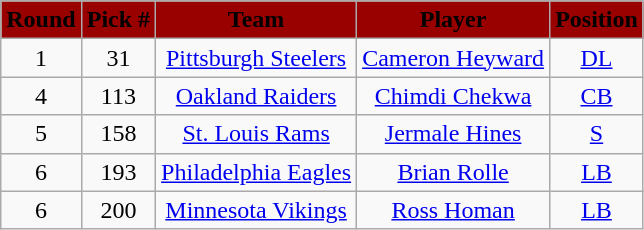<table class="wikitable" style="text-align:center">
<tr style="background:#900;">
<td><strong><span>Round</span></strong></td>
<td><strong><span>Pick #</span></strong></td>
<td><strong><span>Team</span></strong></td>
<td><strong><span>Player</span></strong></td>
<td><strong><span>Position</span></strong></td>
</tr>
<tr>
<td>1</td>
<td align=center>31</td>
<td><a href='#'>Pittsburgh Steelers</a></td>
<td><a href='#'>Cameron Heyward</a></td>
<td><a href='#'>DL</a></td>
</tr>
<tr>
<td>4</td>
<td align=center>113</td>
<td><a href='#'>Oakland Raiders</a></td>
<td><a href='#'>Chimdi Chekwa</a></td>
<td><a href='#'>CB</a></td>
</tr>
<tr>
<td>5</td>
<td align=center>158</td>
<td><a href='#'>St. Louis Rams</a></td>
<td><a href='#'>Jermale Hines</a></td>
<td><a href='#'>S</a></td>
</tr>
<tr>
<td>6</td>
<td align=center>193</td>
<td><a href='#'>Philadelphia Eagles</a></td>
<td><a href='#'>Brian Rolle</a></td>
<td><a href='#'>LB</a></td>
</tr>
<tr>
<td>6</td>
<td align=center>200</td>
<td><a href='#'>Minnesota Vikings</a></td>
<td><a href='#'>Ross Homan</a></td>
<td><a href='#'>LB</a></td>
</tr>
</table>
